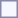<table style="border:1px solid #8888aa; background-color:#f7f8ff; padding:5px; font-size:95%; margin: 0px 12px 12px 0px;">
</table>
